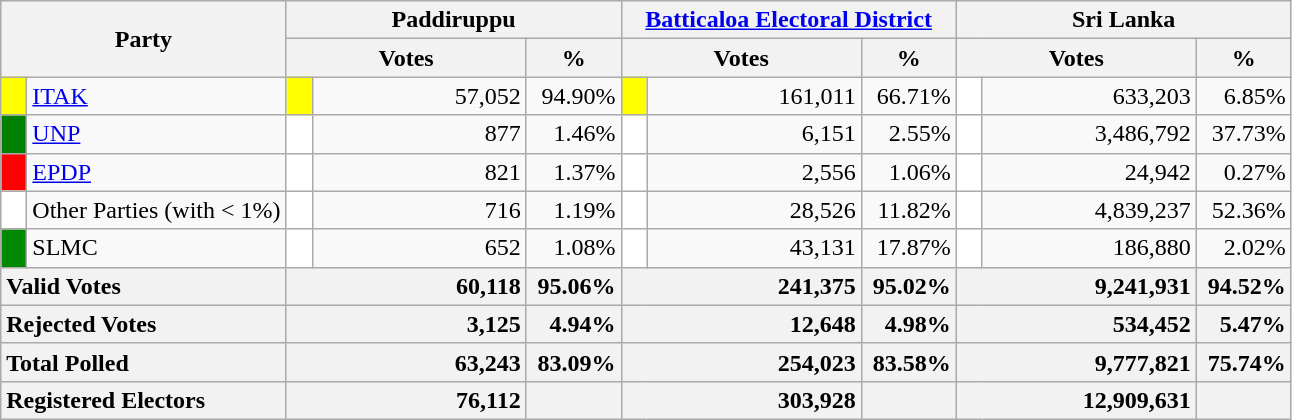<table class="wikitable">
<tr>
<th colspan="2" width="144px"rowspan="2">Party</th>
<th colspan="3" width="216px">Paddiruppu</th>
<th colspan="3" width="216px"><a href='#'>Batticaloa Electoral District</a></th>
<th colspan="3" width="216px">Sri Lanka</th>
</tr>
<tr>
<th colspan="2" width="144px">Votes</th>
<th>%</th>
<th colspan="2" width="144px">Votes</th>
<th>%</th>
<th colspan="2" width="144px">Votes</th>
<th>%</th>
</tr>
<tr>
<td style="background-color:yellow;" width="10px"></td>
<td style="text-align:left;"><a href='#'>ITAK</a></td>
<td style="background-color:yellow;" width="10px"></td>
<td style="text-align:right;">57,052</td>
<td style="text-align:right;">94.90%</td>
<td style="background-color:yellow;" width="10px"></td>
<td style="text-align:right;">161,011</td>
<td style="text-align:right;">66.71%</td>
<td style="background-color:white;" width="10px"></td>
<td style="text-align:right;">633,203</td>
<td style="text-align:right;">6.85%</td>
</tr>
<tr>
<td style="background-color:green;" width="10px"></td>
<td style="text-align:left;"><a href='#'>UNP</a></td>
<td style="background-color:white;" width="10px"></td>
<td style="text-align:right;">877</td>
<td style="text-align:right;">1.46%</td>
<td style="background-color:white;" width="10px"></td>
<td style="text-align:right;">6,151</td>
<td style="text-align:right;">2.55%</td>
<td style="background-color:white;" width="10px"></td>
<td style="text-align:right;">3,486,792</td>
<td style="text-align:right;">37.73%</td>
</tr>
<tr>
<td style="background-color:red;" width="10px"></td>
<td style="text-align:left;"><a href='#'>EPDP</a></td>
<td style="background-color:white;" width="10px"></td>
<td style="text-align:right;">821</td>
<td style="text-align:right;">1.37%</td>
<td style="background-color:white;" width="10px"></td>
<td style="text-align:right;">2,556</td>
<td style="text-align:right;">1.06%</td>
<td style="background-color:white;" width="10px"></td>
<td style="text-align:right;">24,942</td>
<td style="text-align:right;">0.27%</td>
</tr>
<tr>
<td style="background-color:white;" width="10px"></td>
<td style="text-align:left;">Other Parties (with < 1%)</td>
<td style="background-color:white;" width="10px"></td>
<td style="text-align:right;">716</td>
<td style="text-align:right;">1.19%</td>
<td style="background-color:white;" width="10px"></td>
<td style="text-align:right;">28,526</td>
<td style="text-align:right;">11.82%</td>
<td style="background-color:white;" width="10px"></td>
<td style="text-align:right;">4,839,237</td>
<td style="text-align:right;">52.36%</td>
</tr>
<tr>
<td style="background-color:#008800;" width="10px"></td>
<td style="text-align:left;">SLMC</td>
<td style="background-color:white;" width="10px"></td>
<td style="text-align:right;">652</td>
<td style="text-align:right;">1.08%</td>
<td style="background-color:white;" width="10px"></td>
<td style="text-align:right;">43,131</td>
<td style="text-align:right;">17.87%</td>
<td style="background-color:white;" width="10px"></td>
<td style="text-align:right;">186,880</td>
<td style="text-align:right;">2.02%</td>
</tr>
<tr>
<th colspan="2" width="144px"style="text-align:left;">Valid Votes</th>
<th style="text-align:right;"colspan="2" width="144px">60,118</th>
<th style="text-align:right;">95.06%</th>
<th style="text-align:right;"colspan="2" width="144px">241,375</th>
<th style="text-align:right;">95.02%</th>
<th style="text-align:right;"colspan="2" width="144px">9,241,931</th>
<th style="text-align:right;">94.52%</th>
</tr>
<tr>
<th colspan="2" width="144px"style="text-align:left;">Rejected Votes</th>
<th style="text-align:right;"colspan="2" width="144px">3,125</th>
<th style="text-align:right;">4.94%</th>
<th style="text-align:right;"colspan="2" width="144px">12,648</th>
<th style="text-align:right;">4.98%</th>
<th style="text-align:right;"colspan="2" width="144px">534,452</th>
<th style="text-align:right;">5.47%</th>
</tr>
<tr>
<th colspan="2" width="144px"style="text-align:left;">Total Polled</th>
<th style="text-align:right;"colspan="2" width="144px">63,243</th>
<th style="text-align:right;">83.09%</th>
<th style="text-align:right;"colspan="2" width="144px">254,023</th>
<th style="text-align:right;">83.58%</th>
<th style="text-align:right;"colspan="2" width="144px">9,777,821</th>
<th style="text-align:right;">75.74%</th>
</tr>
<tr>
<th colspan="2" width="144px"style="text-align:left;">Registered Electors</th>
<th style="text-align:right;"colspan="2" width="144px">76,112</th>
<th></th>
<th style="text-align:right;"colspan="2" width="144px">303,928</th>
<th></th>
<th style="text-align:right;"colspan="2" width="144px">12,909,631</th>
<th></th>
</tr>
</table>
